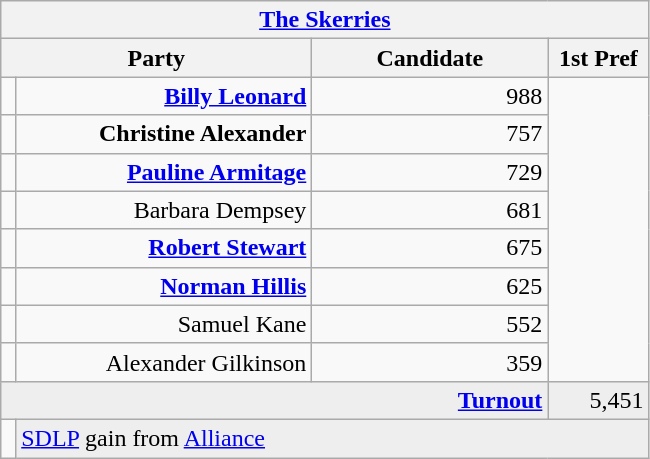<table class="wikitable">
<tr>
<th colspan="4" align="center"><a href='#'>The Skerries</a></th>
</tr>
<tr>
<th colspan="2" align="center" width=200>Party</th>
<th width=150>Candidate</th>
<th width=60>1st Pref</th>
</tr>
<tr>
<td></td>
<td align="right"><strong><a href='#'>Billy Leonard</a></strong></td>
<td align="right">988</td>
</tr>
<tr>
<td></td>
<td align="right"><strong>Christine Alexander</strong></td>
<td align="right">757</td>
</tr>
<tr>
<td></td>
<td align="right"><strong><a href='#'>Pauline Armitage</a></strong></td>
<td align="right">729</td>
</tr>
<tr>
<td></td>
<td align="right">Barbara Dempsey</td>
<td align="right">681</td>
</tr>
<tr>
<td></td>
<td align="right"><strong><a href='#'>Robert Stewart</a></strong></td>
<td align="right">675</td>
</tr>
<tr>
<td></td>
<td align="right"><strong><a href='#'>Norman Hillis</a></strong></td>
<td align="right">625</td>
</tr>
<tr>
<td></td>
<td align="right">Samuel Kane</td>
<td align="right">552</td>
</tr>
<tr>
<td></td>
<td align="right">Alexander Gilkinson</td>
<td align="right">359</td>
</tr>
<tr bgcolor="EEEEEE">
<td colspan=3 align="right"><strong><a href='#'>Turnout</a></strong></td>
<td align="right">5,451</td>
</tr>
<tr>
<td bgcolor=></td>
<td colspan=3 bgcolor="EEEEEE"><a href='#'>SDLP</a> gain from <a href='#'>Alliance</a></td>
</tr>
</table>
